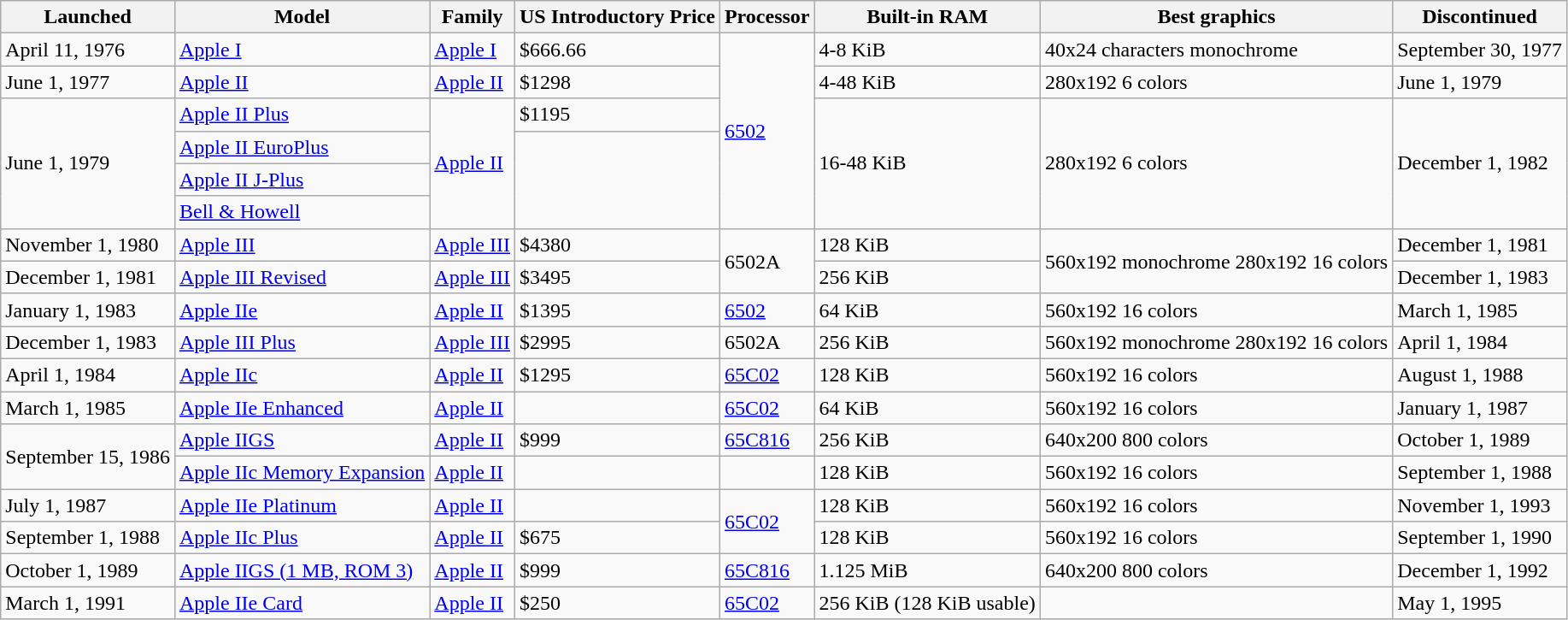<table class="wikitable sortable">
<tr>
<th>Launched</th>
<th>Model</th>
<th>Family</th>
<th>US Introductory Price</th>
<th>Processor</th>
<th>Built-in RAM</th>
<th>Best graphics</th>
<th>Discontinued</th>
</tr>
<tr>
<td>April 11, 1976</td>
<td><a href='#'>Apple I</a></td>
<td><a href='#'>Apple I</a></td>
<td>$666.66</td>
<td rowspan=6><a href='#'>6502</a></td>
<td>4-8 KiB</td>
<td>40x24 characters monochrome</td>
<td>September 30, 1977</td>
</tr>
<tr>
<td>June 1, 1977</td>
<td><a href='#'>Apple II</a></td>
<td><a href='#'>Apple II</a></td>
<td>$1298</td>
<td>4-48 KiB</td>
<td>280x192 6 colors</td>
<td>June 1, 1979</td>
</tr>
<tr>
<td rowspan=4>June 1, 1979</td>
<td><a href='#'>Apple II Plus</a></td>
<td rowspan=4><a href='#'>Apple II</a></td>
<td>$1195</td>
<td rowspan=4>16-48 KiB</td>
<td rowspan=4>280x192 6 colors</td>
<td rowspan=4>December 1, 1982</td>
</tr>
<tr>
<td><a href='#'>Apple II EuroPlus</a></td>
</tr>
<tr>
<td><a href='#'>Apple II J-Plus</a></td>
</tr>
<tr>
<td><a href='#'>Bell & Howell</a></td>
</tr>
<tr>
<td>November 1, 1980</td>
<td><a href='#'>Apple III</a></td>
<td><a href='#'>Apple III</a></td>
<td>$4380</td>
<td rowspan=2>6502A</td>
<td>128 KiB</td>
<td rowspan=2>560x192 monochrome 280x192 16 colors</td>
<td>December 1, 1981</td>
</tr>
<tr>
<td>December 1, 1981</td>
<td><a href='#'>Apple III Revised</a></td>
<td><a href='#'>Apple III</a></td>
<td>$3495</td>
<td>256 KiB</td>
<td>December 1, 1983</td>
</tr>
<tr>
<td>January 1, 1983</td>
<td><a href='#'>Apple IIe</a></td>
<td><a href='#'>Apple II</a></td>
<td>$1395</td>
<td><a href='#'>6502</a></td>
<td>64 KiB</td>
<td>560x192 16 colors</td>
<td>March 1, 1985</td>
</tr>
<tr>
<td>December 1, 1983</td>
<td><a href='#'>Apple III Plus</a></td>
<td><a href='#'>Apple III</a></td>
<td>$2995</td>
<td>6502A</td>
<td>256 KiB</td>
<td>560x192 monochrome 280x192 16 colors</td>
<td>April 1, 1984</td>
</tr>
<tr>
<td>April 1, 1984</td>
<td><a href='#'>Apple IIc</a></td>
<td><a href='#'>Apple II</a></td>
<td>$1295</td>
<td><a href='#'>65C02</a></td>
<td>128 KiB</td>
<td>560x192 16 colors</td>
<td>August 1, 1988</td>
</tr>
<tr>
<td>March 1, 1985</td>
<td><a href='#'>Apple IIe Enhanced</a></td>
<td><a href='#'>Apple II</a></td>
<td></td>
<td><a href='#'>65C02</a></td>
<td>64 KiB</td>
<td>560x192 16 colors</td>
<td>January 1, 1987</td>
</tr>
<tr>
<td rowspan=2>September 15, 1986</td>
<td><a href='#'>Apple IIGS</a></td>
<td><a href='#'>Apple II</a></td>
<td>$999</td>
<td><a href='#'>65C816</a></td>
<td>256 KiB</td>
<td>640x200 800 colors</td>
<td>October 1, 1989</td>
</tr>
<tr>
<td><a href='#'>Apple IIc Memory Expansion</a></td>
<td><a href='#'>Apple II</a></td>
<td></td>
<td></td>
<td>128 KiB</td>
<td>560x192 16 colors</td>
<td>September 1, 1988</td>
</tr>
<tr>
<td>July 1, 1987</td>
<td><a href='#'>Apple IIe Platinum</a></td>
<td><a href='#'>Apple II</a></td>
<td></td>
<td rowspan=2><a href='#'>65C02</a></td>
<td>128 KiB</td>
<td>560x192 16 colors</td>
<td>November 1, 1993</td>
</tr>
<tr>
<td>September 1, 1988</td>
<td><a href='#'>Apple IIc Plus</a></td>
<td><a href='#'>Apple II</a></td>
<td>$675</td>
<td>128 KiB</td>
<td>560x192 16 colors</td>
<td>September 1, 1990</td>
</tr>
<tr>
<td>October 1, 1989</td>
<td><a href='#'>Apple IIGS (1 MB, ROM 3)</a></td>
<td><a href='#'>Apple II</a></td>
<td>$999</td>
<td><a href='#'>65C816</a></td>
<td>1.125 MiB</td>
<td>640x200 800 colors</td>
<td>December 1, 1992</td>
</tr>
<tr>
<td>March 1, 1991</td>
<td><a href='#'>Apple IIe Card</a></td>
<td><a href='#'>Apple II</a></td>
<td>$250</td>
<td><a href='#'>65C02</a></td>
<td>256 KiB (128 KiB usable)</td>
<td></td>
<td>May 1, 1995</td>
</tr>
</table>
